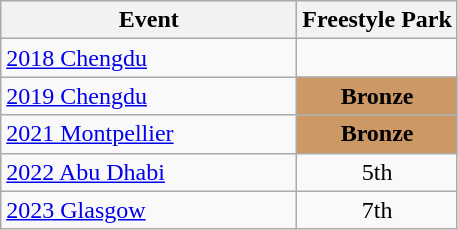<table class="wikitable" style="text-align: center;">
<tr ">
<th style="width:190px;">Event</th>
<th>Freestyle Park</th>
</tr>
<tr>
<td align=left> <a href='#'>2018 Chengdu</a></td>
<td></td>
</tr>
<tr>
<td align=left> <a href='#'>2019 Chengdu</a></td>
<td style="background:#cc9966"><strong>Bronze</strong></td>
</tr>
<tr>
<td align=left> <a href='#'>2021 Montpellier</a></td>
<td style="background:#cc9966"><strong>Bronze</strong></td>
</tr>
<tr>
<td align=left> <a href='#'>2022 Abu Dhabi</a></td>
<td>5th</td>
</tr>
<tr>
<td align=left> <a href='#'>2023 Glasgow</a></td>
<td>7th</td>
</tr>
</table>
